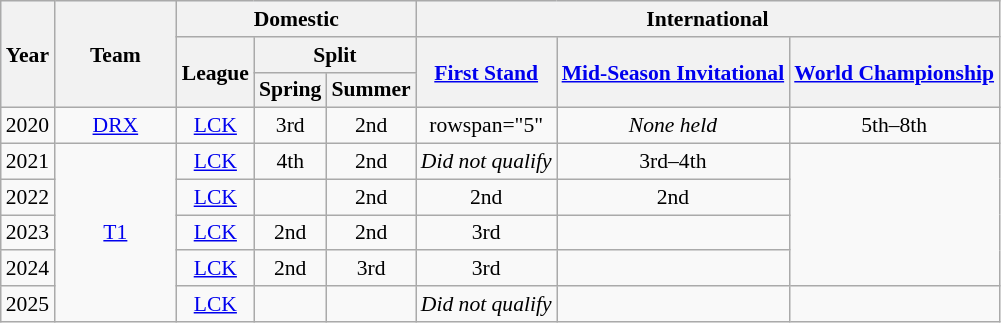<table class="wikitable" style="font-size:90%; text-align:center;">
<tr style="background:#f0f6ff;">
<th rowspan=3>Year</th>
<th rowspan=3 width=75px>Team</th>
<th colspan=3>Domestic</th>
<th colspan=3>International</th>
</tr>
<tr>
<th rowspan=2>League</th>
<th colspan=2>Split</th>
<th rowspan=2><a href='#'>First Stand</a></th>
<th rowspan=2><a href='#'>Mid-Season Invitational</a></th>
<th rowspan=2><a href='#'>World Championship</a></th>
</tr>
<tr>
<th>Spring</th>
<th>Summer</th>
</tr>
<tr>
<td>2020</td>
<td><a href='#'>DRX</a></td>
<td><a href='#'>LCK</a></td>
<td>3rd</td>
<td>2nd</td>
<td>rowspan="5" </td>
<td><em>None held</em></td>
<td>5th–8th</td>
</tr>
<tr>
<td>2021</td>
<td rowspan="5"><a href='#'>T1</a></td>
<td><a href='#'>LCK</a></td>
<td>4th</td>
<td>2nd</td>
<td><em>Did not qualify</em></td>
<td>3rd–4th</td>
</tr>
<tr>
<td>2022</td>
<td><a href='#'>LCK</a></td>
<td></td>
<td>2nd</td>
<td>2nd</td>
<td>2nd</td>
</tr>
<tr>
<td>2023</td>
<td><a href='#'>LCK</a></td>
<td>2nd</td>
<td>2nd</td>
<td>3rd</td>
<td></td>
</tr>
<tr>
<td>2024</td>
<td><a href='#'>LCK</a></td>
<td>2nd</td>
<td>3rd</td>
<td>3rd</td>
<td></td>
</tr>
<tr>
<td>2025</td>
<td><a href='#'>LCK</a></td>
<td></td>
<td></td>
<td><em>Did not qualify</em></td>
<td></td>
<td></td>
</tr>
</table>
